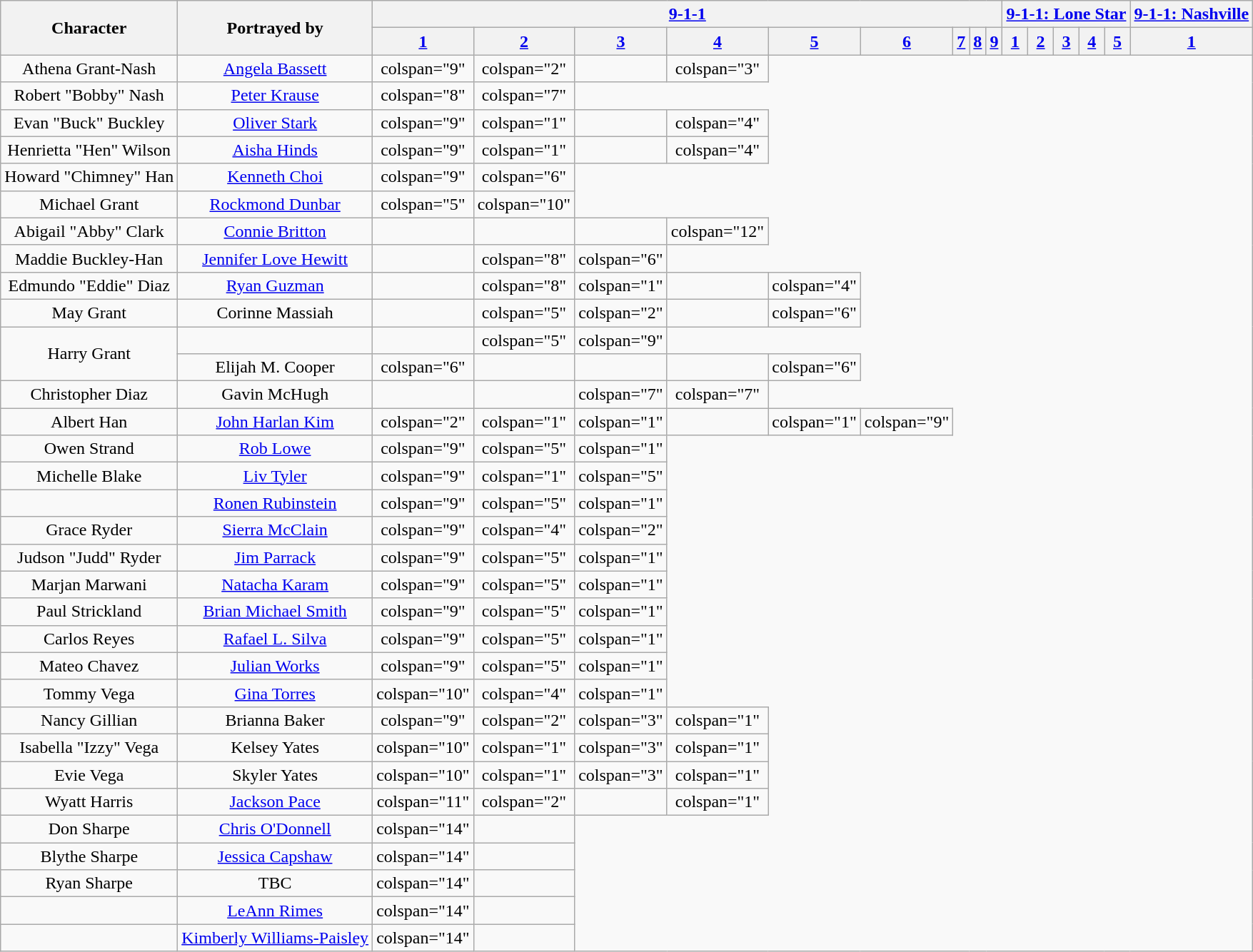<table class="wikitable plainrowheaders" style="text-align:center">
<tr>
<th scope="col" rowspan="2">Character</th>
<th scope="col" rowspan="2">Portrayed by</th>
<th scope="col" colspan="9"><a href='#'>9-1-1</a></th>
<th scope="col" colspan="5"><a href='#'>9-1-1: Lone Star</a></th>
<th scope="col" colspan="1"><a href='#'>9-1-1: Nashville</a></th>
</tr>
<tr>
<th scope="col"><a href='#'>1</a></th>
<th scope="col"><a href='#'>2</a></th>
<th scope="col"><a href='#'>3</a></th>
<th scope="col"><a href='#'>4</a></th>
<th scope="col"><a href='#'>5</a></th>
<th scope="col"><a href='#'>6</a></th>
<th scope="col"><a href='#'>7</a></th>
<th scope="col"><a href='#'>8</a></th>
<th scope="col"><a href='#'>9</a></th>
<th scope="col"><a href='#'>1</a></th>
<th scope="col"><a href='#'>2</a></th>
<th scope="col"><a href='#'>3</a></th>
<th scope="col"><a href='#'>4</a></th>
<th scope="col"><a href='#'>5</a></th>
<th scope="col"><a href='#'>1</a></th>
</tr>
<tr>
<td>Athena Grant-Nash</td>
<td><a href='#'>Angela Bassett</a></td>
<td>colspan="9" </td>
<td>colspan="2" </td>
<td></td>
<td>colspan="3" </td>
</tr>
<tr>
<td>Robert "Bobby" Nash</td>
<td><a href='#'>Peter Krause</a></td>
<td>colspan="8" </td>
<td>colspan="7" </td>
</tr>
<tr>
<td>Evan "Buck" Buckley</td>
<td><a href='#'>Oliver Stark</a></td>
<td>colspan="9" </td>
<td>colspan="1" </td>
<td></td>
<td>colspan="4" </td>
</tr>
<tr>
<td>Henrietta "Hen" Wilson</td>
<td><a href='#'>Aisha Hinds</a></td>
<td>colspan="9" </td>
<td>colspan="1" </td>
<td></td>
<td>colspan="4" </td>
</tr>
<tr>
<td>Howard "Chimney" Han</td>
<td><a href='#'>Kenneth Choi</a></td>
<td>colspan="9" </td>
<td>colspan="6" </td>
</tr>
<tr>
<td>Michael Grant</td>
<td><a href='#'>Rockmond Dunbar</a></td>
<td>colspan="5" </td>
<td>colspan="10" </td>
</tr>
<tr>
<td>Abigail "Abby" Clark</td>
<td><a href='#'>Connie Britton</a></td>
<td></td>
<td></td>
<td></td>
<td>colspan="12" </td>
</tr>
<tr>
<td>Maddie Buckley-Han</td>
<td><a href='#'>Jennifer Love Hewitt</a></td>
<td></td>
<td>colspan="8" </td>
<td>colspan="6" </td>
</tr>
<tr>
<td>Edmundo "Eddie" Diaz</td>
<td><a href='#'>Ryan Guzman</a></td>
<td></td>
<td>colspan="8" </td>
<td>colspan="1" </td>
<td></td>
<td>colspan="4" </td>
</tr>
<tr>
<td>May Grant</td>
<td>Corinne Massiah</td>
<td></td>
<td>colspan="5" </td>
<td>colspan="2" </td>
<td></td>
<td>colspan="6" </td>
</tr>
<tr>
<td rowspan="2">Harry Grant</td>
<td></td>
<td></td>
<td>colspan="5" </td>
<td>colspan="9" </td>
</tr>
<tr>
<td>Elijah M. Cooper</td>
<td>colspan="6" </td>
<td></td>
<td></td>
<td></td>
<td>colspan="6" </td>
</tr>
<tr>
<td>Christopher Diaz</td>
<td>Gavin McHugh</td>
<td></td>
<td></td>
<td>colspan="7" </td>
<td>colspan="7" </td>
</tr>
<tr>
<td>Albert Han</td>
<td><a href='#'>John Harlan Kim</a></td>
<td>colspan="2" </td>
<td>colspan="1" </td>
<td>colspan="1" </td>
<td></td>
<td>colspan="1" </td>
<td>colspan="9" </td>
</tr>
<tr>
<td>Owen Strand</td>
<td><a href='#'>Rob Lowe</a></td>
<td>colspan="9" </td>
<td>colspan="5" </td>
<td>colspan="1" </td>
</tr>
<tr>
<td>Michelle Blake</td>
<td><a href='#'>Liv Tyler</a></td>
<td>colspan="9" </td>
<td>colspan="1" </td>
<td>colspan="5" </td>
</tr>
<tr>
<td></td>
<td><a href='#'>Ronen Rubinstein</a></td>
<td>colspan="9" </td>
<td>colspan="5" </td>
<td>colspan="1" </td>
</tr>
<tr>
<td>Grace Ryder</td>
<td><a href='#'>Sierra McClain</a></td>
<td>colspan="9" </td>
<td>colspan="4" </td>
<td>colspan="2" </td>
</tr>
<tr>
<td>Judson "Judd" Ryder</td>
<td><a href='#'>Jim Parrack</a></td>
<td>colspan="9" </td>
<td>colspan="5" </td>
<td>colspan="1" </td>
</tr>
<tr>
<td>Marjan Marwani</td>
<td><a href='#'>Natacha Karam</a></td>
<td>colspan="9" </td>
<td>colspan="5" </td>
<td>colspan="1" </td>
</tr>
<tr>
<td>Paul Strickland</td>
<td><a href='#'>Brian Michael Smith</a></td>
<td>colspan="9" </td>
<td>colspan="5" </td>
<td>colspan="1" </td>
</tr>
<tr>
<td>Carlos Reyes</td>
<td><a href='#'>Rafael L. Silva</a></td>
<td>colspan="9" </td>
<td>colspan="5" </td>
<td>colspan="1" </td>
</tr>
<tr>
<td>Mateo Chavez</td>
<td><a href='#'>Julian Works</a></td>
<td>colspan="9" </td>
<td>colspan="5" </td>
<td>colspan="1" </td>
</tr>
<tr>
<td>Tommy Vega</td>
<td><a href='#'>Gina Torres</a></td>
<td>colspan="10" </td>
<td>colspan="4" </td>
<td>colspan="1" </td>
</tr>
<tr>
<td>Nancy Gillian</td>
<td>Brianna Baker</td>
<td>colspan="9" </td>
<td>colspan="2" </td>
<td>colspan="3" </td>
<td>colspan="1" </td>
</tr>
<tr>
<td>Isabella "Izzy" Vega</td>
<td>Kelsey Yates</td>
<td>colspan="10" </td>
<td>colspan="1"</td>
<td>colspan="3" </td>
<td>colspan="1" </td>
</tr>
<tr>
<td>Evie Vega</td>
<td>Skyler Yates</td>
<td>colspan="10" </td>
<td>colspan="1"</td>
<td>colspan="3" </td>
<td>colspan="1" </td>
</tr>
<tr>
<td>Wyatt Harris</td>
<td><a href='#'>Jackson Pace</a></td>
<td>colspan="11" </td>
<td>colspan="2" </td>
<td></td>
<td>colspan="1" </td>
</tr>
<tr>
<td>Don Sharpe</td>
<td><a href='#'>Chris O'Donnell</a></td>
<td>colspan="14" </td>
<td></td>
</tr>
<tr>
<td>Blythe Sharpe</td>
<td><a href='#'>Jessica Capshaw</a></td>
<td>colspan="14" </td>
<td></td>
</tr>
<tr>
<td>Ryan Sharpe</td>
<td>TBC</td>
<td>colspan="14" </td>
<td></td>
</tr>
<tr>
<td></td>
<td><a href='#'>LeAnn Rimes</a></td>
<td>colspan="14" </td>
<td></td>
</tr>
<tr>
<td></td>
<td><a href='#'>Kimberly Williams-Paisley</a></td>
<td>colspan="14" </td>
<td></td>
</tr>
</table>
